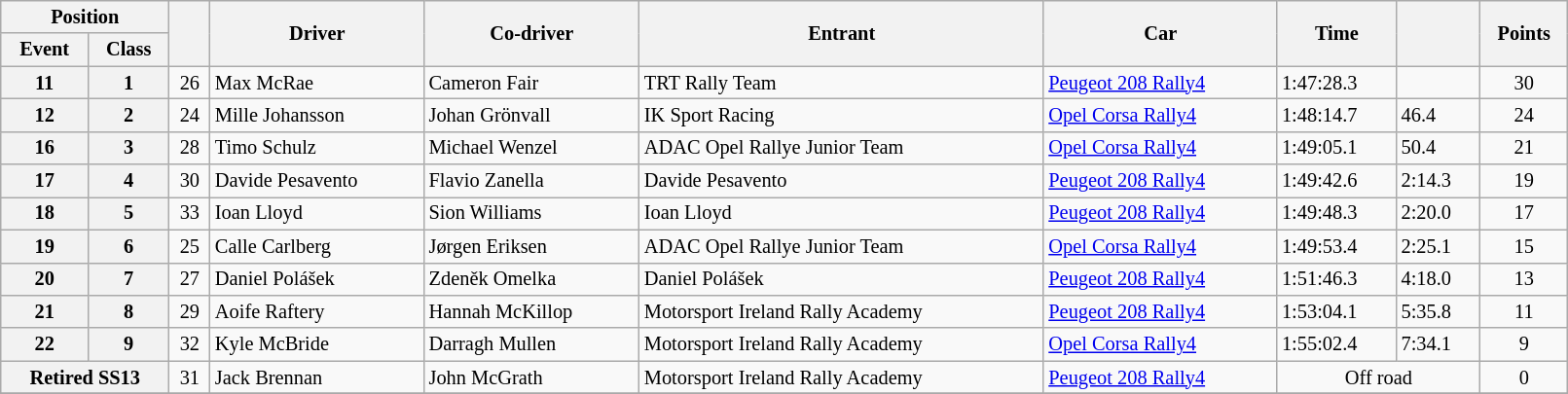<table class="wikitable" width=85% style="font-size: 85%;">
<tr>
<th colspan="2">Position</th>
<th rowspan="2"></th>
<th rowspan="2">Driver</th>
<th rowspan="2">Co-driver</th>
<th rowspan="2">Entrant</th>
<th rowspan="2">Car</th>
<th rowspan="2">Time</th>
<th rowspan="2"></th>
<th rowspan="2">Points</th>
</tr>
<tr>
<th>Event</th>
<th>Class</th>
</tr>
<tr>
<th>11</th>
<th>1</th>
<td align="center">26</td>
<td>Max McRae</td>
<td>Cameron Fair</td>
<td>TRT Rally Team</td>
<td><a href='#'>Peugeot 208 Rally4</a></td>
<td>1:47:28.3</td>
<td></td>
<td align="center">30</td>
</tr>
<tr>
<th>12</th>
<th>2</th>
<td align="center">24</td>
<td>Mille Johansson</td>
<td>Johan Grönvall</td>
<td>IK Sport Racing</td>
<td><a href='#'>Opel Corsa Rally4</a></td>
<td>1:48:14.7</td>
<td>46.4</td>
<td align="center">24</td>
</tr>
<tr>
<th>16</th>
<th>3</th>
<td align="center">28</td>
<td>Timo Schulz</td>
<td>Michael Wenzel</td>
<td>ADAC Opel Rallye Junior Team</td>
<td><a href='#'>Opel Corsa Rally4</a></td>
<td>1:49:05.1</td>
<td>50.4</td>
<td align="center">21</td>
</tr>
<tr>
<th>17</th>
<th>4</th>
<td align="center">30</td>
<td>Davide Pesavento</td>
<td>Flavio Zanella</td>
<td>Davide Pesavento</td>
<td><a href='#'>Peugeot 208 Rally4</a></td>
<td>1:49:42.6</td>
<td>2:14.3</td>
<td align="center">19</td>
</tr>
<tr>
<th>18</th>
<th>5</th>
<td align="center">33</td>
<td>Ioan Lloyd</td>
<td>Sion Williams</td>
<td>Ioan Lloyd</td>
<td><a href='#'>Peugeot 208 Rally4</a></td>
<td>1:49:48.3</td>
<td>2:20.0</td>
<td align="center">17</td>
</tr>
<tr>
<th>19</th>
<th>6</th>
<td align="center">25</td>
<td>Calle Carlberg</td>
<td>Jørgen Eriksen</td>
<td>ADAC Opel Rallye Junior Team</td>
<td><a href='#'>Opel Corsa Rally4</a></td>
<td>1:49:53.4</td>
<td>2:25.1</td>
<td align="center">15</td>
</tr>
<tr>
<th>20</th>
<th>7</th>
<td align="center">27</td>
<td>Daniel Polášek</td>
<td>Zdeněk Omelka</td>
<td>Daniel Polášek</td>
<td><a href='#'>Peugeot 208 Rally4</a></td>
<td>1:51:46.3</td>
<td>4:18.0</td>
<td align="center">13</td>
</tr>
<tr>
<th>21</th>
<th>8</th>
<td align="center">29</td>
<td>Aoife Raftery</td>
<td>Hannah McKillop</td>
<td>Motorsport Ireland Rally Academy</td>
<td><a href='#'>Peugeot 208 Rally4</a></td>
<td>1:53:04.1</td>
<td>5:35.8</td>
<td align="center">11</td>
</tr>
<tr>
<th>22</th>
<th>9</th>
<td align="center">32</td>
<td>Kyle McBride</td>
<td>Darragh Mullen</td>
<td>Motorsport Ireland Rally Academy</td>
<td><a href='#'>Opel Corsa Rally4</a></td>
<td>1:55:02.4</td>
<td>7:34.1</td>
<td align="center">9</td>
</tr>
<tr>
<th colspan="2">Retired SS13</th>
<td align="center">31</td>
<td>Jack Brennan</td>
<td>John McGrath</td>
<td>Motorsport Ireland Rally Academy</td>
<td><a href='#'>Peugeot 208 Rally4</a></td>
<td align="center" colspan="2">Off road</td>
<td align="center">0</td>
</tr>
<tr>
</tr>
</table>
